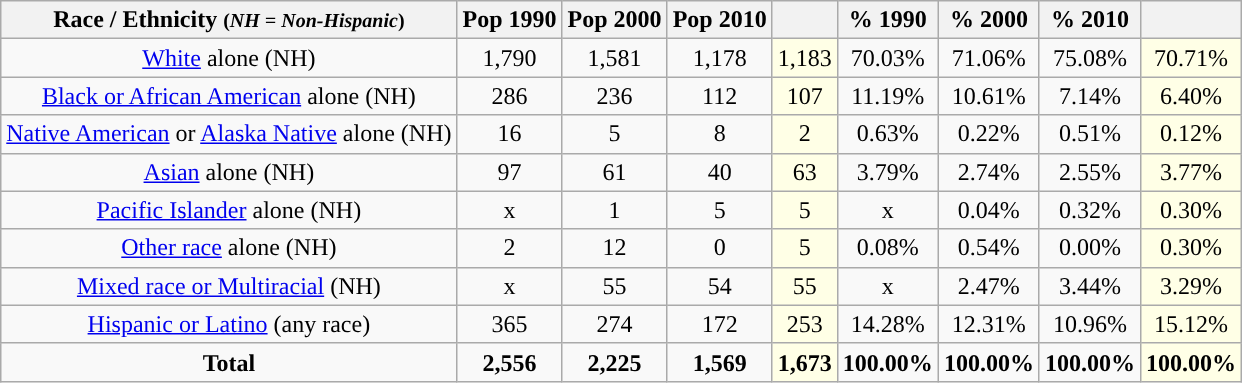<table class="wikitable" style="text-align:center;">
<tr>
<th>Race / Ethnicity <small>(<em>NH = Non-Hispanic</em>)</small></th>
<th>Pop 1990</th>
<th>Pop 2000</th>
<th>Pop 2010</th>
<th></th>
<th>% 1990</th>
<th>% 2000</th>
<th>% 2010</th>
<th></th>
</tr>
<tr>
<td><a href='#'>White</a> alone (NH)</td>
<td>1,790</td>
<td>1,581</td>
<td>1,178</td>
<td style='background: #ffffe6;'>1,183</td>
<td>70.03%</td>
<td>71.06%</td>
<td>75.08%</td>
<td style='background: #ffffe6;'>70.71%</td>
</tr>
<tr>
<td><a href='#'>Black or African American</a> alone (NH)</td>
<td>286</td>
<td>236</td>
<td>112</td>
<td style='background: #ffffe6;'>107</td>
<td>11.19%</td>
<td>10.61%</td>
<td>7.14%</td>
<td style='background: #ffffe6;'>6.40%</td>
</tr>
<tr>
<td><a href='#'>Native American</a> or <a href='#'>Alaska Native</a> alone (NH)</td>
<td>16</td>
<td>5</td>
<td>8</td>
<td style='background: #ffffe6;'>2</td>
<td>0.63%</td>
<td>0.22%</td>
<td>0.51%</td>
<td style='background: #ffffe6;'>0.12%</td>
</tr>
<tr>
<td><a href='#'>Asian</a> alone (NH)</td>
<td>97</td>
<td>61</td>
<td>40</td>
<td style='background: #ffffe6;'>63</td>
<td>3.79%</td>
<td>2.74%</td>
<td>2.55%</td>
<td style='background: #ffffe6;'>3.77%</td>
</tr>
<tr>
<td><a href='#'>Pacific Islander</a> alone (NH)</td>
<td>x</td>
<td>1</td>
<td>5</td>
<td style='background: #ffffe6;'>5</td>
<td>x</td>
<td>0.04%</td>
<td>0.32%</td>
<td style='background: #ffffe6;'>0.30%</td>
</tr>
<tr>
<td><a href='#'>Other race</a> alone (NH)</td>
<td>2</td>
<td>12</td>
<td>0</td>
<td style='background: #ffffe6;'>5</td>
<td>0.08%</td>
<td>0.54%</td>
<td>0.00%</td>
<td style='background: #ffffe6;'>0.30%</td>
</tr>
<tr>
<td><a href='#'>Mixed race or Multiracial</a> (NH)</td>
<td>x</td>
<td>55</td>
<td>54</td>
<td style='background: #ffffe6;'>55</td>
<td>x</td>
<td>2.47%</td>
<td>3.44%</td>
<td style='background: #ffffe6;'>3.29%</td>
</tr>
<tr>
<td><a href='#'>Hispanic or Latino</a> (any race)</td>
<td>365</td>
<td>274</td>
<td>172</td>
<td style='background: #ffffe6;'>253</td>
<td>14.28%</td>
<td>12.31%</td>
<td>10.96%</td>
<td style='background: #ffffe6;'>15.12%</td>
</tr>
<tr>
<td><strong>Total</strong></td>
<td><strong>2,556</strong></td>
<td><strong>2,225</strong></td>
<td><strong>1,569</strong></td>
<td style='background: #ffffe6;'><strong>1,673</strong></td>
<td><strong>100.00%</strong></td>
<td><strong>100.00%</strong></td>
<td><strong>100.00%</strong></td>
<td style='background: #ffffe6;'><strong>100.00%</strong></td>
</tr>
</table>
